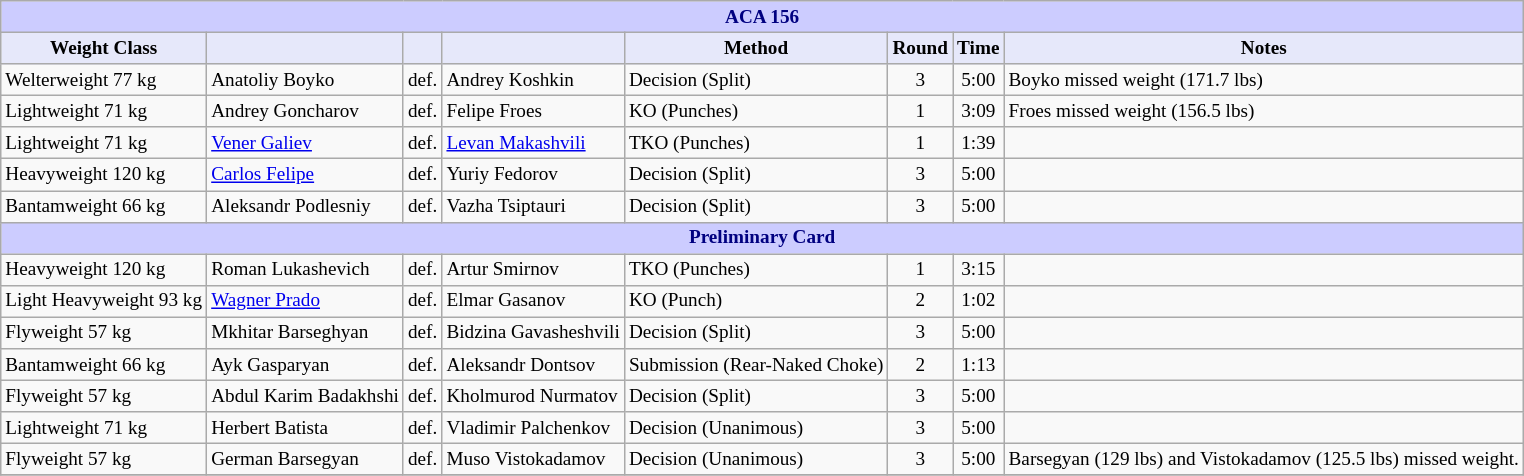<table class="wikitable" style="font-size: 80%;">
<tr>
<th colspan="8" style="background-color: #ccf; color: #000080; text-align: center;"><strong>ACA 156</strong></th>
</tr>
<tr>
<th colspan="1" style="background-color: #E6E8FA; color: #000000; text-align: center;">Weight Class</th>
<th colspan="1" style="background-color: #E6E8FA; color: #000000; text-align: center;"></th>
<th colspan="1" style="background-color: #E6E8FA; color: #000000; text-align: center;"></th>
<th colspan="1" style="background-color: #E6E8FA; color: #000000; text-align: center;"></th>
<th colspan="1" style="background-color: #E6E8FA; color: #000000; text-align: center;">Method</th>
<th colspan="1" style="background-color: #E6E8FA; color: #000000; text-align: center;">Round</th>
<th colspan="1" style="background-color: #E6E8FA; color: #000000; text-align: center;">Time</th>
<th colspan="1" style="background-color: #E6E8FA; color: #000000; text-align: center;">Notes</th>
</tr>
<tr>
<td>Welterweight 77 kg</td>
<td> Anatoliy Boyko</td>
<td>def.</td>
<td> Andrey Koshkin</td>
<td>Decision (Split)</td>
<td align=center>3</td>
<td align=center>5:00</td>
<td>Boyko missed weight (171.7 lbs)</td>
</tr>
<tr>
<td>Lightweight 71 kg</td>
<td> Andrey Goncharov</td>
<td>def.</td>
<td> Felipe Froes</td>
<td>KO (Punches)</td>
<td align=center>1</td>
<td align=center>3:09</td>
<td>Froes missed weight (156.5 lbs)</td>
</tr>
<tr>
<td>Lightweight 71 kg</td>
<td> <a href='#'>Vener Galiev</a></td>
<td>def.</td>
<td> <a href='#'>Levan Makashvili</a></td>
<td>TKO (Punches)</td>
<td align=center>1</td>
<td align=center>1:39</td>
<td></td>
</tr>
<tr>
<td>Heavyweight 120 kg</td>
<td> <a href='#'>Carlos Felipe</a></td>
<td>def.</td>
<td> Yuriy Fedorov</td>
<td>Decision (Split)</td>
<td align=center>3</td>
<td align=center>5:00</td>
<td></td>
</tr>
<tr>
<td>Bantamweight 66 kg</td>
<td> Aleksandr Podlesniy</td>
<td>def.</td>
<td> Vazha Tsiptauri</td>
<td>Decision (Split)</td>
<td align=center>3</td>
<td align=center>5:00</td>
<td></td>
</tr>
<tr>
<th colspan="8" style="background-color: #ccf; color: #000080; text-align: center;"><strong>Preliminary Card</strong></th>
</tr>
<tr>
<td>Heavyweight 120 kg</td>
<td> Roman Lukashevich</td>
<td>def.</td>
<td> Artur Smirnov</td>
<td>TKO (Punches)</td>
<td align=center>1</td>
<td align=center>3:15</td>
<td></td>
</tr>
<tr>
<td>Light Heavyweight 93 kg</td>
<td> <a href='#'>Wagner Prado</a></td>
<td>def.</td>
<td> Elmar Gasanov</td>
<td>KO (Punch)</td>
<td align=center>2</td>
<td align=center>1:02</td>
<td></td>
</tr>
<tr>
<td>Flyweight 57 kg</td>
<td> Mkhitar Barseghyan</td>
<td>def.</td>
<td> Bidzina Gavasheshvili</td>
<td>Decision (Split)</td>
<td align=center>3</td>
<td align=center>5:00</td>
<td></td>
</tr>
<tr>
<td>Bantamweight 66 kg</td>
<td> Ayk Gasparyan</td>
<td>def.</td>
<td> Aleksandr Dontsov</td>
<td>Submission (Rear-Naked Choke)</td>
<td align=center>2</td>
<td align=center>1:13</td>
<td></td>
</tr>
<tr>
<td>Flyweight 57 kg</td>
<td> Abdul Karim Badakhshi</td>
<td>def.</td>
<td> Kholmurod Nurmatov</td>
<td>Decision (Split)</td>
<td align=center>3</td>
<td align=center>5:00</td>
<td></td>
</tr>
<tr>
<td>Lightweight 71 kg</td>
<td> Herbert Batista</td>
<td>def.</td>
<td> Vladimir Palchenkov</td>
<td>Decision (Unanimous)</td>
<td align=center>3</td>
<td align=center>5:00</td>
<td></td>
</tr>
<tr>
<td>Flyweight 57 kg</td>
<td> German Barsegyan</td>
<td>def.</td>
<td> Muso Vistokadamov</td>
<td>Decision (Unanimous)</td>
<td align=center>3</td>
<td align=center>5:00</td>
<td>Barsegyan (129 lbs) and Vistokadamov (125.5 lbs) missed weight.</td>
</tr>
<tr>
</tr>
</table>
